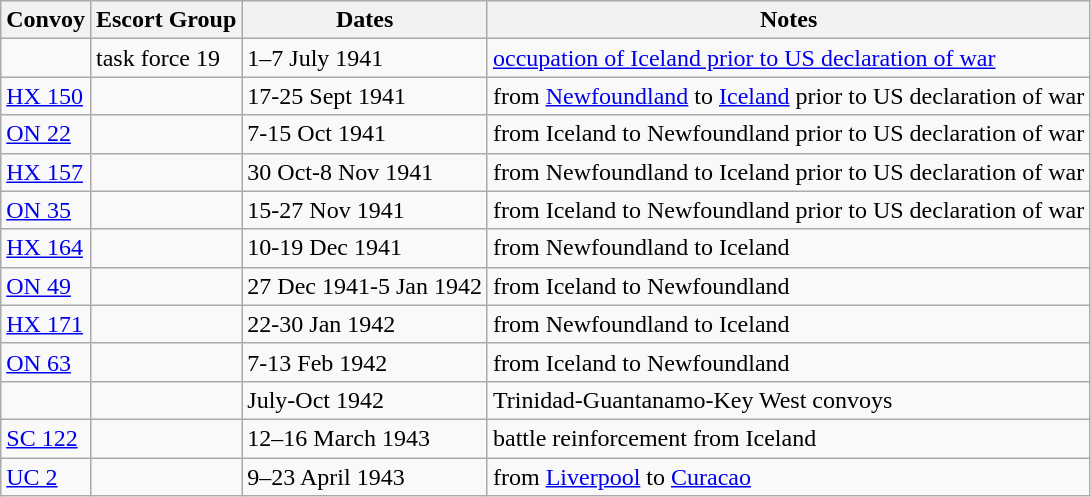<table class="wikitable">
<tr>
<th>Convoy</th>
<th>Escort Group</th>
<th>Dates</th>
<th>Notes</th>
</tr>
<tr>
<td></td>
<td>task force 19</td>
<td>1–7 July 1941</td>
<td><a href='#'>occupation of Iceland prior to US declaration of war</a></td>
</tr>
<tr>
<td><a href='#'>HX 150</a></td>
<td></td>
<td>17-25 Sept 1941</td>
<td>from <a href='#'>Newfoundland</a> to <a href='#'>Iceland</a> prior to US declaration of war</td>
</tr>
<tr>
<td><a href='#'>ON 22</a></td>
<td></td>
<td>7-15 Oct 1941</td>
<td>from Iceland to Newfoundland prior to US declaration of war</td>
</tr>
<tr>
<td><a href='#'>HX 157</a></td>
<td></td>
<td>30 Oct-8 Nov 1941</td>
<td>from Newfoundland to Iceland prior to US declaration of war</td>
</tr>
<tr>
<td><a href='#'>ON 35</a></td>
<td></td>
<td>15-27 Nov 1941</td>
<td>from Iceland to Newfoundland prior to US declaration of war</td>
</tr>
<tr>
<td><a href='#'>HX 164</a></td>
<td></td>
<td>10-19 Dec 1941</td>
<td>from Newfoundland to Iceland</td>
</tr>
<tr>
<td><a href='#'>ON 49</a></td>
<td></td>
<td>27 Dec 1941-5 Jan 1942</td>
<td>from Iceland to Newfoundland</td>
</tr>
<tr>
<td><a href='#'>HX 171</a></td>
<td></td>
<td>22-30 Jan 1942</td>
<td>from Newfoundland to Iceland</td>
</tr>
<tr>
<td><a href='#'>ON 63</a></td>
<td></td>
<td>7-13 Feb 1942</td>
<td>from Iceland to Newfoundland</td>
</tr>
<tr>
<td></td>
<td></td>
<td>July-Oct 1942</td>
<td>Trinidad-Guantanamo-Key West convoys</td>
</tr>
<tr>
<td><a href='#'>SC 122</a></td>
<td></td>
<td>12–16 March 1943</td>
<td>battle reinforcement from Iceland</td>
</tr>
<tr>
<td><a href='#'>UC 2</a></td>
<td></td>
<td>9–23 April 1943</td>
<td>from <a href='#'>Liverpool</a> to <a href='#'>Curacao</a></td>
</tr>
</table>
